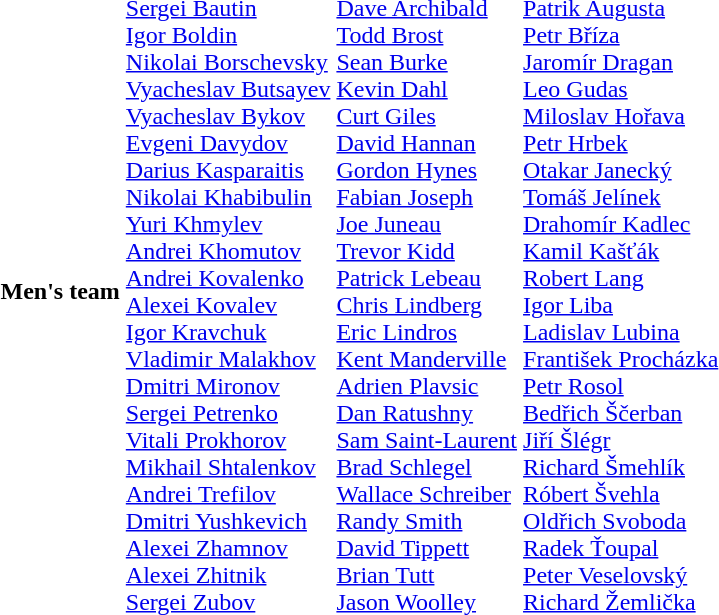<table>
<tr>
<th scope=row>Men's team<br></th>
<td><br><a href='#'>Sergei Bautin</a><br> <a href='#'>Igor Boldin</a><br> <a href='#'>Nikolai Borschevsky</a><br> <a href='#'>Vyacheslav Butsayev</a><br> <a href='#'>Vyacheslav Bykov</a><br>  <a href='#'>Evgeni Davydov</a><br>  <a href='#'>Darius Kasparaitis</a><br> <a href='#'>Nikolai Khabibulin</a><br> <a href='#'>Yuri Khmylev</a><br> <a href='#'>Andrei Khomutov</a><br> <a href='#'>Andrei Kovalenko</a><br> <a href='#'>Alexei Kovalev</a><br> <a href='#'>Igor Kravchuk</a><br> <a href='#'>Vladimir Malakhov</a><br> <a href='#'>Dmitri Mironov</a><br> <a href='#'>Sergei Petrenko</a><br> <a href='#'>Vitali Prokhorov</a><br> <a href='#'>Mikhail Shtalenkov</a><br> <a href='#'>Andrei Trefilov</a><br><a href='#'>Dmitri Yushkevich</a><br> <a href='#'>Alexei Zhamnov</a><br> <a href='#'>Alexei Zhitnik</a><br> <a href='#'>Sergei Zubov</a></td>
<td><br><a href='#'>Dave Archibald</a><br> <a href='#'>Todd Brost</a><br> <a href='#'>Sean Burke</a><br> <a href='#'>Kevin Dahl</a><br> <a href='#'>Curt Giles</a><br> <a href='#'>David Hannan</a><br> <a href='#'>Gordon Hynes</a><br> <a href='#'>Fabian Joseph</a> <br> <a href='#'>Joe Juneau</a><br> <a href='#'>Trevor Kidd</a><br> <a href='#'>Patrick Lebeau</a><br> <a href='#'>Chris Lindberg</a><br> <a href='#'>Eric Lindros</a><br> <a href='#'>Kent Manderville</a><br> <a href='#'>Adrien Plavsic</a><br> <a href='#'>Dan Ratushny</a><br> <a href='#'>Sam Saint-Laurent</a><br> <a href='#'>Brad Schlegel</a><br> <a href='#'>Wallace Schreiber</a><br> <a href='#'>Randy Smith</a><br> <a href='#'>David Tippett</a><br> <a href='#'>Brian Tutt</a><br> <a href='#'>Jason Woolley</a></td>
<td><br><a href='#'>Patrik Augusta</a><br> <a href='#'>Petr Bříza</a><br> <a href='#'>Jaromír Dragan</a><br><a href='#'>Leo Gudas</a><br> <a href='#'>Miloslav Hořava</a><br> <a href='#'>Petr Hrbek</a><br> <a href='#'>Otakar Janecký</a><br> <a href='#'>Tomáš Jelínek</a><br> <a href='#'>Drahomír Kadlec</a><br> <a href='#'>Kamil Kašťák</a><br> <a href='#'>Robert Lang</a><br> <a href='#'>Igor Liba</a><br> <a href='#'>Ladislav Lubina</a><br> <a href='#'>František Procházka</a><br> <a href='#'>Petr Rosol</a><br> <a href='#'>Bedřich Ščerban</a><br> <a href='#'>Jiří Šlégr</a><br> <a href='#'>Richard Šmehlík</a><br> <a href='#'>Róbert Švehla</a><br> <a href='#'>Oldřich Svoboda</a><br> <a href='#'>Radek Ťoupal</a><br> <a href='#'>Peter Veselovský</a><br> <a href='#'>Richard Žemlička</a></td>
</tr>
</table>
